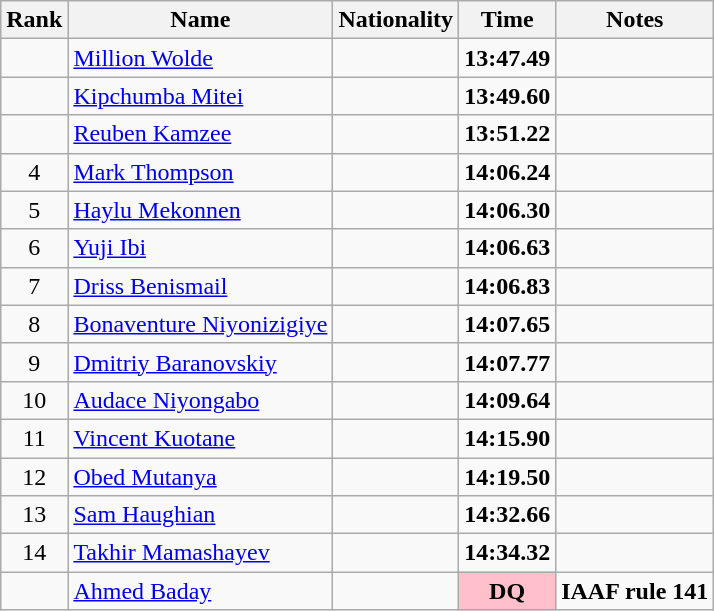<table class="wikitable sortable" style="text-align:center">
<tr>
<th>Rank</th>
<th>Name</th>
<th>Nationality</th>
<th>Time</th>
<th>Notes</th>
</tr>
<tr>
<td></td>
<td align=left><a href='#'>Million Wolde</a></td>
<td align=left></td>
<td><strong>13:47.49</strong></td>
<td></td>
</tr>
<tr>
<td></td>
<td align=left><a href='#'>Kipchumba Mitei</a></td>
<td align=left></td>
<td><strong>13:49.60</strong></td>
<td></td>
</tr>
<tr>
<td></td>
<td align=left><a href='#'>Reuben Kamzee</a></td>
<td align=left></td>
<td><strong>13:51.22</strong></td>
<td></td>
</tr>
<tr>
<td>4</td>
<td align=left><a href='#'>Mark Thompson</a></td>
<td align=left></td>
<td><strong>14:06.24</strong></td>
<td></td>
</tr>
<tr>
<td>5</td>
<td align=left><a href='#'>Haylu Mekonnen</a></td>
<td align=left></td>
<td><strong>14:06.30</strong></td>
<td></td>
</tr>
<tr>
<td>6</td>
<td align=left><a href='#'>Yuji Ibi</a></td>
<td align=left></td>
<td><strong>14:06.63</strong></td>
<td></td>
</tr>
<tr>
<td>7</td>
<td align=left><a href='#'>Driss Benismail</a></td>
<td align=left></td>
<td><strong>14:06.83</strong></td>
<td></td>
</tr>
<tr>
<td>8</td>
<td align=left><a href='#'>Bonaventure Niyonizigiye</a></td>
<td align=left></td>
<td><strong>14:07.65</strong></td>
<td></td>
</tr>
<tr>
<td>9</td>
<td align=left><a href='#'>Dmitriy Baranovskiy</a></td>
<td align=left></td>
<td><strong>14:07.77</strong></td>
<td></td>
</tr>
<tr>
<td>10</td>
<td align=left><a href='#'>Audace Niyongabo</a></td>
<td align=left></td>
<td><strong>14:09.64</strong></td>
<td></td>
</tr>
<tr>
<td>11</td>
<td align=left><a href='#'>Vincent Kuotane</a></td>
<td align=left></td>
<td><strong>14:15.90</strong></td>
<td></td>
</tr>
<tr>
<td>12</td>
<td align=left><a href='#'>Obed Mutanya</a></td>
<td align=left></td>
<td><strong>14:19.50</strong></td>
<td></td>
</tr>
<tr>
<td>13</td>
<td align=left><a href='#'>Sam Haughian</a></td>
<td align=left></td>
<td><strong>14:32.66</strong></td>
<td></td>
</tr>
<tr>
<td>14</td>
<td align=left><a href='#'>Takhir Mamashayev</a></td>
<td align=left></td>
<td><strong>14:34.32</strong></td>
<td></td>
</tr>
<tr>
<td></td>
<td align=left><a href='#'>Ahmed Baday</a></td>
<td align=left></td>
<td bgcolor=pink><strong>DQ</strong></td>
<td><strong>IAAF rule 141</strong></td>
</tr>
</table>
